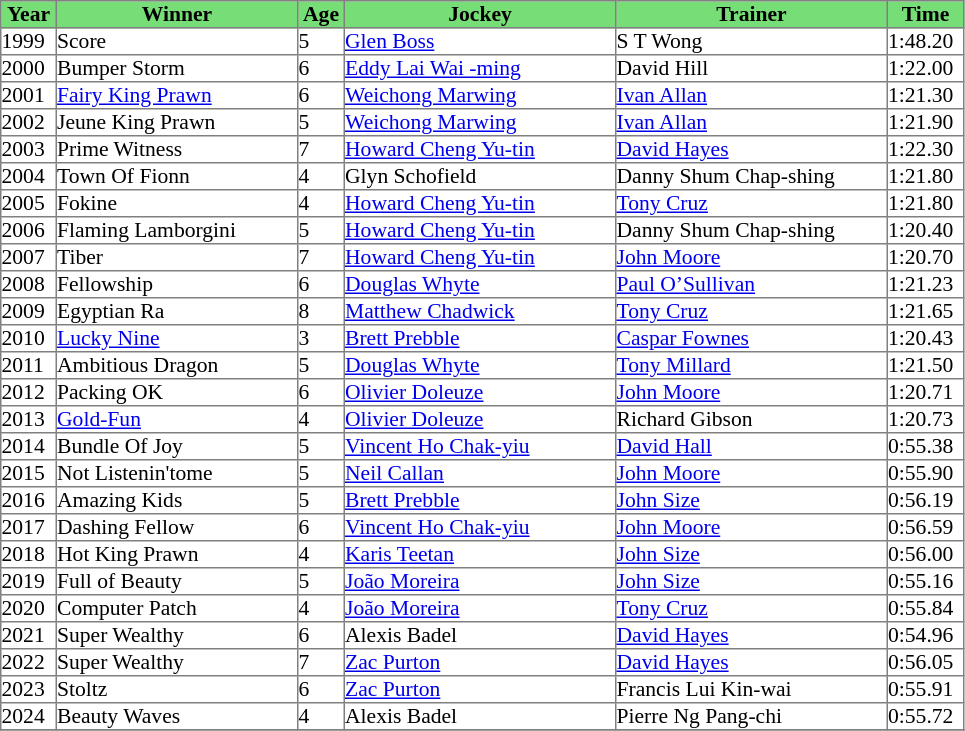<table class = "sortable" | border="1" cellpadding="0" style="border-collapse: collapse; font-size:90%">
<tr bgcolor="#77dd77" align="center">
<td style="width:36px"><strong>Year</strong></td>
<td style="width:160px"><strong>Winner</strong></td>
<td style="width:30px"><strong>Age</strong></td>
<td style="width:180px"><strong>Jockey</strong></td>
<td style="width:180px"><strong>Trainer</strong></td>
<td style="width:50px"><strong>Time</strong></td>
</tr>
<tr>
<td>1999</td>
<td>Score</td>
<td>5</td>
<td><a href='#'>Glen Boss</a></td>
<td>S T Wong</td>
<td>1:48.20</td>
</tr>
<tr>
<td>2000</td>
<td>Bumper Storm</td>
<td>6</td>
<td><a href='#'>Eddy Lai Wai -ming</a></td>
<td>David Hill</td>
<td>1:22.00</td>
</tr>
<tr>
<td>2001</td>
<td><a href='#'>Fairy King Prawn</a></td>
<td>6</td>
<td><a href='#'>Weichong Marwing</a></td>
<td><a href='#'>Ivan Allan</a></td>
<td>1:21.30</td>
</tr>
<tr>
<td>2002</td>
<td>Jeune King Prawn</td>
<td>5</td>
<td><a href='#'>Weichong Marwing</a></td>
<td><a href='#'>Ivan Allan</a></td>
<td>1:21.90</td>
</tr>
<tr>
<td>2003</td>
<td>Prime Witness</td>
<td>7</td>
<td><a href='#'>Howard Cheng Yu-tin</a></td>
<td><a href='#'>David Hayes</a></td>
<td>1:22.30</td>
</tr>
<tr>
<td>2004</td>
<td>Town Of Fionn</td>
<td>4</td>
<td>Glyn Schofield</td>
<td>Danny Shum Chap-shing</td>
<td>1:21.80</td>
</tr>
<tr>
<td>2005</td>
<td>Fokine</td>
<td>4</td>
<td><a href='#'>Howard Cheng Yu-tin</a></td>
<td><a href='#'>Tony Cruz</a></td>
<td>1:21.80</td>
</tr>
<tr>
<td>2006</td>
<td>Flaming Lamborgini</td>
<td>5</td>
<td><a href='#'>Howard Cheng Yu-tin</a></td>
<td>Danny Shum Chap-shing</td>
<td>1:20.40</td>
</tr>
<tr>
<td>2007</td>
<td>Tiber</td>
<td>7</td>
<td><a href='#'>Howard Cheng Yu-tin</a></td>
<td><a href='#'>John Moore</a></td>
<td>1:20.70</td>
</tr>
<tr>
<td>2008</td>
<td>Fellowship</td>
<td>6</td>
<td><a href='#'>Douglas Whyte</a></td>
<td><a href='#'>Paul O’Sullivan</a></td>
<td>1:21.23</td>
</tr>
<tr>
<td>2009</td>
<td>Egyptian Ra</td>
<td>8</td>
<td><a href='#'>Matthew Chadwick</a></td>
<td><a href='#'>Tony Cruz</a></td>
<td>1:21.65</td>
</tr>
<tr>
<td>2010</td>
<td><a href='#'>Lucky Nine</a></td>
<td>3</td>
<td><a href='#'>Brett Prebble</a></td>
<td><a href='#'>Caspar Fownes</a></td>
<td>1:20.43</td>
</tr>
<tr>
<td>2011</td>
<td>Ambitious Dragon</td>
<td>5</td>
<td><a href='#'>Douglas Whyte</a></td>
<td><a href='#'>Tony Millard</a></td>
<td>1:21.50</td>
</tr>
<tr>
<td>2012</td>
<td>Packing OK</td>
<td>6</td>
<td><a href='#'>Olivier Doleuze</a></td>
<td><a href='#'>John Moore</a></td>
<td>1:20.71</td>
</tr>
<tr>
<td>2013</td>
<td><a href='#'>Gold-Fun</a></td>
<td>4</td>
<td><a href='#'>Olivier Doleuze</a></td>
<td>Richard Gibson</td>
<td>1:20.73</td>
</tr>
<tr>
<td>2014</td>
<td>Bundle Of Joy</td>
<td>5</td>
<td><a href='#'>Vincent Ho Chak-yiu</a></td>
<td><a href='#'>David Hall</a></td>
<td>0:55.38</td>
</tr>
<tr>
<td>2015</td>
<td>Not Listenin'tome</td>
<td>5</td>
<td><a href='#'>Neil Callan</a></td>
<td><a href='#'>John Moore</a></td>
<td>0:55.90</td>
</tr>
<tr>
<td>2016</td>
<td>Amazing Kids</td>
<td>5</td>
<td><a href='#'>Brett Prebble</a></td>
<td><a href='#'>John Size</a></td>
<td>0:56.19</td>
</tr>
<tr>
<td>2017</td>
<td>Dashing Fellow</td>
<td>6</td>
<td><a href='#'>Vincent Ho Chak-yiu</a></td>
<td><a href='#'>John Moore</a></td>
<td>0:56.59</td>
</tr>
<tr>
<td>2018</td>
<td>Hot King Prawn</td>
<td>4</td>
<td><a href='#'>Karis Teetan</a></td>
<td><a href='#'>John Size</a></td>
<td>0:56.00</td>
</tr>
<tr>
<td>2019</td>
<td>Full of Beauty</td>
<td>5</td>
<td><a href='#'>João Moreira</a></td>
<td><a href='#'>John Size</a></td>
<td>0:55.16</td>
</tr>
<tr>
<td>2020</td>
<td>Computer Patch</td>
<td>4</td>
<td><a href='#'>João Moreira</a></td>
<td><a href='#'>Tony Cruz</a></td>
<td>0:55.84</td>
</tr>
<tr>
<td>2021</td>
<td>Super Wealthy</td>
<td>6</td>
<td>Alexis Badel</td>
<td><a href='#'>David Hayes</a></td>
<td>0:54.96</td>
</tr>
<tr>
<td>2022</td>
<td>Super Wealthy</td>
<td>7</td>
<td><a href='#'>Zac Purton</a></td>
<td><a href='#'>David Hayes</a></td>
<td>0:56.05</td>
</tr>
<tr>
<td>2023</td>
<td>Stoltz</td>
<td>6</td>
<td><a href='#'>Zac Purton</a></td>
<td>Francis Lui Kin-wai</td>
<td>0:55.91</td>
</tr>
<tr>
<td>2024</td>
<td>Beauty Waves</td>
<td>4</td>
<td>Alexis Badel</td>
<td>Pierre Ng Pang-chi</td>
<td>0:55.72</td>
</tr>
<tr>
</tr>
</table>
